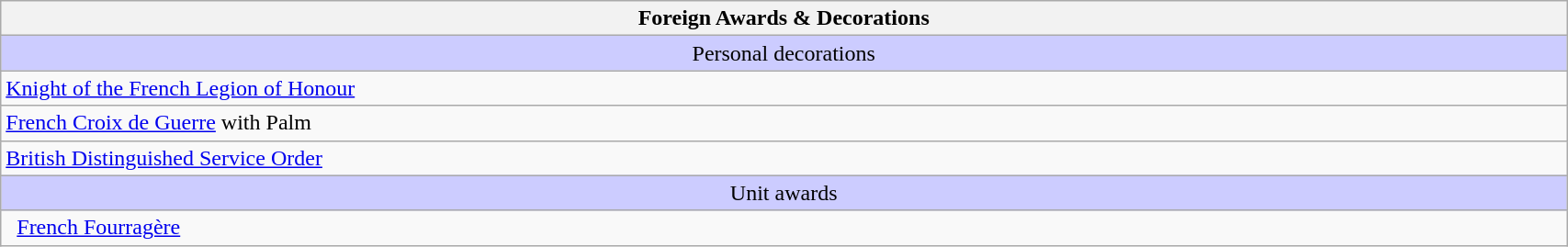<table class="wikitable" style="width:90%;">
<tr>
<th>Foreign Awards & Decorations</th>
</tr>
<tr style="background:#ccf; text-align:center;">
<td>Personal decorations</td>
</tr>
<tr>
<td> <a href='#'>Knight of the French Legion of Honour</a></td>
</tr>
<tr>
<td> <a href='#'>French Croix de Guerre</a> with Palm</td>
</tr>
<tr>
<td> <a href='#'>British Distinguished Service Order</a></td>
</tr>
<tr style="background:#ccf; text-align:center;">
<td>Unit awards</td>
</tr>
<tr>
<td>  <a href='#'>French Fourragère</a></td>
</tr>
</table>
